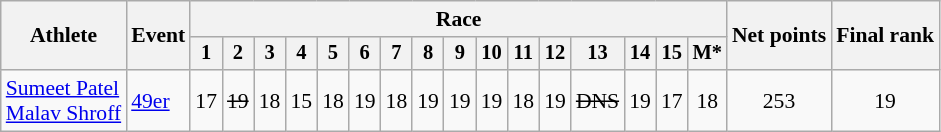<table class="wikitable" style="font-size:90%">
<tr>
<th rowspan=2>Athlete</th>
<th rowspan=2>Event</th>
<th colspan=16>Race</th>
<th rowspan=2>Net points</th>
<th rowspan=2>Final rank</th>
</tr>
<tr style="font-size:95%">
<th>1</th>
<th>2</th>
<th>3</th>
<th>4</th>
<th>5</th>
<th>6</th>
<th>7</th>
<th>8</th>
<th>9</th>
<th>10</th>
<th>11</th>
<th>12</th>
<th>13</th>
<th>14</th>
<th>15</th>
<th>M*</th>
</tr>
<tr align=center>
<td align=left><a href='#'>Sumeet Patel</a><br><a href='#'>Malav Shroff</a></td>
<td align=left><a href='#'>49er</a></td>
<td>17</td>
<td><s>19</s></td>
<td>18</td>
<td>15</td>
<td>18</td>
<td>19</td>
<td>18</td>
<td>19</td>
<td>19</td>
<td>19</td>
<td>18</td>
<td>19</td>
<td><s>DNS</s></td>
<td>19</td>
<td>17</td>
<td>18</td>
<td>253</td>
<td>19</td>
</tr>
</table>
